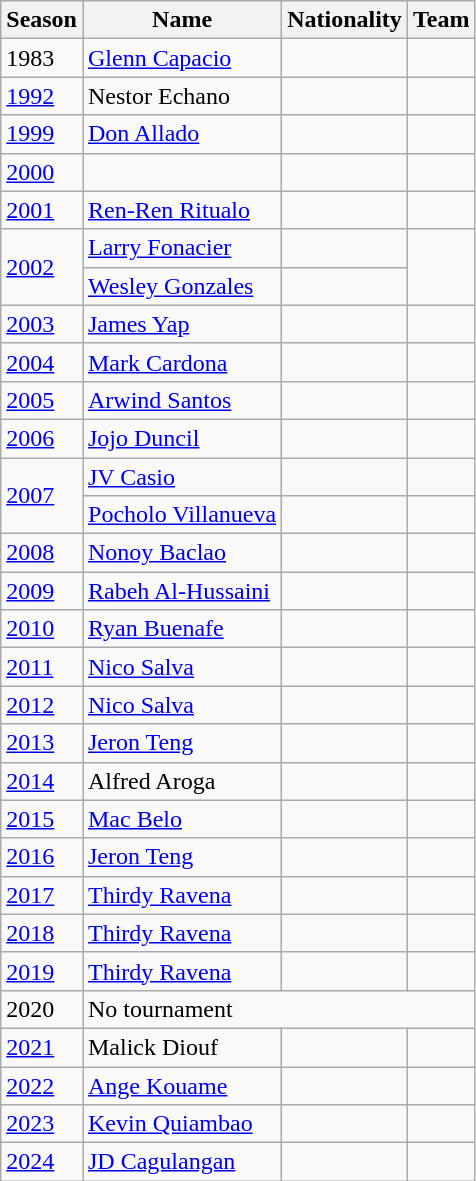<table class="wikitable">
<tr>
<th>Season</th>
<th>Name</th>
<th>Nationality</th>
<th>Team</th>
</tr>
<tr>
<td>1983</td>
<td><a href='#'>Glenn Capacio</a></td>
<td></td>
<td></td>
</tr>
<tr>
<td><a href='#'>1992</a></td>
<td>Nestor Echano</td>
<td></td>
<td></td>
</tr>
<tr>
<td><a href='#'>1999</a></td>
<td><a href='#'>Don Allado</a></td>
<td></td>
<td></td>
</tr>
<tr>
<td><a href='#'>2000</a></td>
<td></td>
<td></td>
<td></td>
</tr>
<tr>
<td><a href='#'>2001</a></td>
<td><a href='#'>Ren-Ren Ritualo</a></td>
<td></td>
<td></td>
</tr>
<tr>
<td rowspan="2"><a href='#'>2002</a></td>
<td><a href='#'>Larry Fonacier</a></td>
<td></td>
<td rowspan="2"></td>
</tr>
<tr>
<td><a href='#'>Wesley Gonzales</a></td>
<td></td>
</tr>
<tr>
<td><a href='#'>2003</a></td>
<td><a href='#'>James Yap</a></td>
<td></td>
<td></td>
</tr>
<tr>
<td><a href='#'>2004</a></td>
<td><a href='#'>Mark Cardona</a></td>
<td></td>
<td></td>
</tr>
<tr>
<td><a href='#'>2005</a></td>
<td><a href='#'>Arwind Santos</a></td>
<td></td>
<td></td>
</tr>
<tr>
<td><a href='#'>2006</a></td>
<td><a href='#'>Jojo Duncil</a></td>
<td></td>
<td></td>
</tr>
<tr>
<td rowspan="2"><a href='#'>2007</a></td>
<td><a href='#'>JV Casio</a></td>
<td></td>
<td></td>
</tr>
<tr>
<td><a href='#'>Pocholo Villanueva</a></td>
<td></td>
<td></td>
</tr>
<tr>
<td><a href='#'>2008</a></td>
<td><a href='#'>Nonoy Baclao</a></td>
<td></td>
<td></td>
</tr>
<tr>
<td><a href='#'>2009</a></td>
<td><a href='#'>Rabeh Al-Hussaini</a></td>
<td></td>
<td></td>
</tr>
<tr>
<td><a href='#'>2010</a></td>
<td><a href='#'>Ryan Buenafe</a></td>
<td></td>
<td></td>
</tr>
<tr>
<td><a href='#'>2011</a></td>
<td><a href='#'>Nico Salva</a></td>
<td></td>
<td></td>
</tr>
<tr>
<td><a href='#'>2012</a></td>
<td><a href='#'>Nico Salva</a></td>
<td></td>
<td></td>
</tr>
<tr>
<td><a href='#'>2013</a></td>
<td><a href='#'>Jeron Teng</a></td>
<td></td>
<td></td>
</tr>
<tr>
<td><a href='#'>2014</a></td>
<td>Alfred Aroga</td>
<td></td>
<td></td>
</tr>
<tr>
<td><a href='#'>2015</a></td>
<td><a href='#'>Mac Belo</a></td>
<td></td>
<td></td>
</tr>
<tr>
<td><a href='#'>2016</a></td>
<td><a href='#'>Jeron Teng</a></td>
<td></td>
<td></td>
</tr>
<tr>
<td><a href='#'>2017</a></td>
<td><a href='#'>Thirdy Ravena</a></td>
<td></td>
<td></td>
</tr>
<tr>
<td><a href='#'>2018</a></td>
<td><a href='#'>Thirdy Ravena</a></td>
<td></td>
<td></td>
</tr>
<tr>
<td><a href='#'>2019</a></td>
<td><a href='#'>Thirdy Ravena</a></td>
<td></td>
<td></td>
</tr>
<tr>
<td>2020</td>
<td colspan="3">No tournament</td>
</tr>
<tr>
<td><a href='#'>2021</a></td>
<td>Malick Diouf</td>
<td></td>
<td></td>
</tr>
<tr>
<td><a href='#'>2022</a></td>
<td><a href='#'>Ange Kouame</a></td>
<td></td>
<td></td>
</tr>
<tr>
<td><a href='#'>2023</a></td>
<td><a href='#'>Kevin Quiambao</a></td>
<td></td>
<td></td>
</tr>
<tr>
<td><a href='#'>2024</a></td>
<td><a href='#'>JD Cagulangan</a></td>
<td></td>
<td></td>
</tr>
</table>
